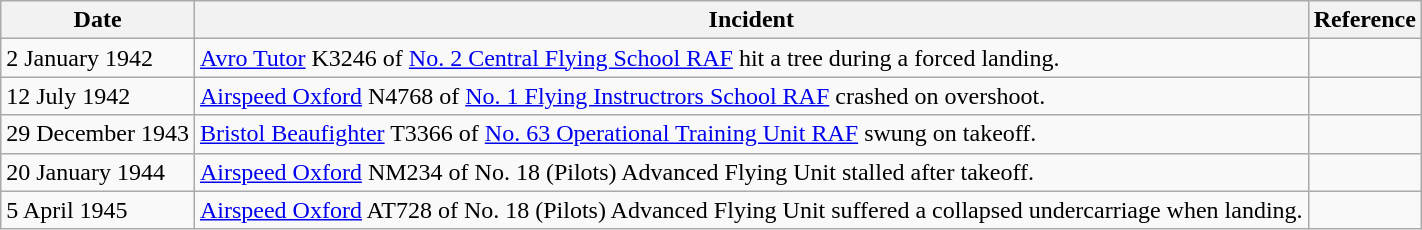<table class="wikitable sortable">
<tr>
<th>Date</th>
<th>Incident</th>
<th>Reference</th>
</tr>
<tr>
<td>2 January 1942</td>
<td><a href='#'>Avro Tutor</a> K3246 of <a href='#'>No. 2 Central Flying School RAF</a> hit a tree during a forced landing.</td>
<td></td>
</tr>
<tr>
<td>12 July 1942</td>
<td><a href='#'>Airspeed Oxford</a> N4768 of <a href='#'>No. 1 Flying Instructrors School RAF</a> crashed on overshoot.</td>
<td></td>
</tr>
<tr>
<td>29 December 1943</td>
<td><a href='#'>Bristol Beaufighter</a> T3366 of <a href='#'>No. 63 Operational Training Unit RAF</a> swung on takeoff.</td>
<td></td>
</tr>
<tr>
<td>20 January 1944</td>
<td><a href='#'>Airspeed Oxford</a> NM234 of No. 18 (Pilots) Advanced Flying Unit stalled after takeoff.</td>
<td></td>
</tr>
<tr>
<td>5 April 1945</td>
<td><a href='#'>Airspeed Oxford</a> AT728 of No. 18 (Pilots) Advanced Flying Unit suffered a collapsed undercarriage when landing.</td>
<td></td>
</tr>
</table>
